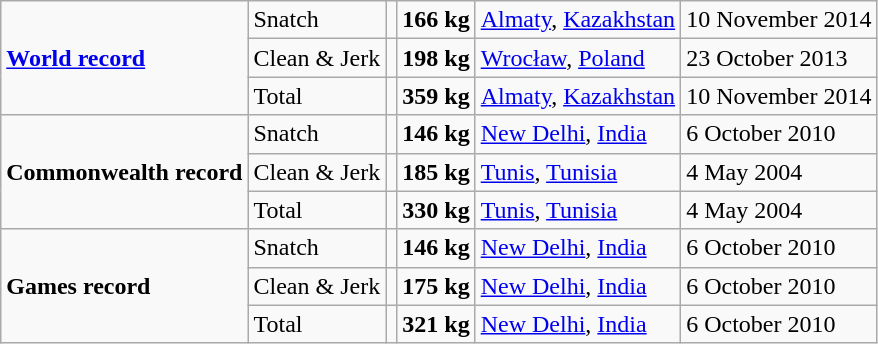<table class="wikitable">
<tr>
<td rowspan=3><strong><a href='#'>World record</a></strong></td>
<td>Snatch</td>
<td></td>
<td><strong>166 kg</strong></td>
<td><a href='#'>Almaty</a>, <a href='#'>Kazakhstan</a></td>
<td>10 November 2014</td>
</tr>
<tr>
<td>Clean & Jerk</td>
<td></td>
<td><strong>198 kg</strong></td>
<td><a href='#'>Wrocław</a>, <a href='#'>Poland</a></td>
<td>23 October 2013</td>
</tr>
<tr>
<td>Total</td>
<td></td>
<td><strong>359 kg</strong></td>
<td><a href='#'>Almaty</a>, <a href='#'>Kazakhstan</a></td>
<td>10 November 2014</td>
</tr>
<tr>
<td rowspan=3><strong>Commonwealth record</strong></td>
<td>Snatch</td>
<td></td>
<td><strong>146 kg</strong></td>
<td><a href='#'>New Delhi</a>, <a href='#'>India</a></td>
<td>6 October 2010</td>
</tr>
<tr>
<td>Clean & Jerk</td>
<td></td>
<td><strong>185 kg</strong></td>
<td><a href='#'>Tunis</a>, <a href='#'>Tunisia</a></td>
<td>4 May 2004</td>
</tr>
<tr>
<td>Total</td>
<td></td>
<td><strong>330 kg</strong></td>
<td><a href='#'>Tunis</a>, <a href='#'>Tunisia</a></td>
<td>4 May 2004</td>
</tr>
<tr>
<td rowspan=3><strong>Games record</strong></td>
<td>Snatch</td>
<td></td>
<td><strong>146 kg</strong></td>
<td><a href='#'>New Delhi</a>, <a href='#'>India</a></td>
<td>6 October 2010</td>
</tr>
<tr>
<td>Clean & Jerk</td>
<td></td>
<td><strong>175 kg</strong></td>
<td><a href='#'>New Delhi</a>, <a href='#'>India</a></td>
<td>6 October 2010</td>
</tr>
<tr>
<td>Total</td>
<td></td>
<td><strong>321 kg</strong></td>
<td><a href='#'>New Delhi</a>, <a href='#'>India</a></td>
<td>6 October 2010</td>
</tr>
</table>
